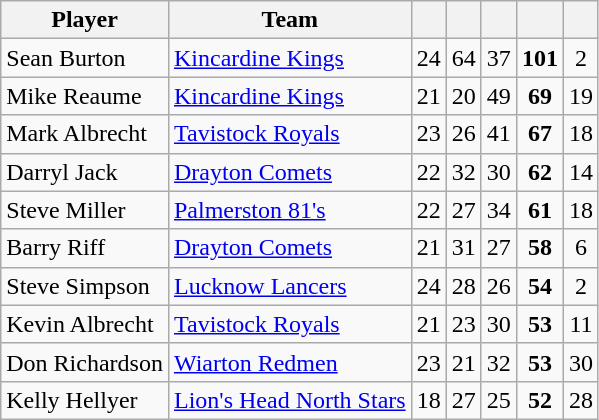<table class="wikitable" style="text-align:center">
<tr>
<th width:30%;">Player</th>
<th width:30%;">Team</th>
<th width:7.5%;"></th>
<th width:7.5%;"></th>
<th width:7.5%;"></th>
<th width:7.5%;"></th>
<th width:7.5%;"></th>
</tr>
<tr>
<td align=left>Sean Burton</td>
<td align=left><a href='#'>Kincardine Kings</a></td>
<td>24</td>
<td>64</td>
<td>37</td>
<td><strong>101</strong></td>
<td>2</td>
</tr>
<tr>
<td align=left>Mike Reaume</td>
<td align=left><a href='#'>Kincardine Kings</a></td>
<td>21</td>
<td>20</td>
<td>49</td>
<td><strong>69</strong></td>
<td>19</td>
</tr>
<tr>
<td align=left>Mark Albrecht</td>
<td align=left><a href='#'>Tavistock Royals</a></td>
<td>23</td>
<td>26</td>
<td>41</td>
<td><strong>67</strong></td>
<td>18</td>
</tr>
<tr>
<td align=left>Darryl Jack</td>
<td align=left><a href='#'>Drayton Comets</a></td>
<td>22</td>
<td>32</td>
<td>30</td>
<td><strong>62</strong></td>
<td>14</td>
</tr>
<tr>
<td align=left>Steve Miller</td>
<td align=left><a href='#'>Palmerston 81's</a></td>
<td>22</td>
<td>27</td>
<td>34</td>
<td><strong>61</strong></td>
<td>18</td>
</tr>
<tr>
<td align=left>Barry Riff</td>
<td align=left><a href='#'>Drayton Comets</a></td>
<td>21</td>
<td>31</td>
<td>27</td>
<td><strong>58</strong></td>
<td>6</td>
</tr>
<tr>
<td align=left>Steve Simpson</td>
<td align=left><a href='#'>Lucknow Lancers</a></td>
<td>24</td>
<td>28</td>
<td>26</td>
<td><strong>54</strong></td>
<td>2</td>
</tr>
<tr>
<td align=left>Kevin Albrecht</td>
<td align=left><a href='#'>Tavistock Royals</a></td>
<td>21</td>
<td>23</td>
<td>30</td>
<td><strong>53</strong></td>
<td>11</td>
</tr>
<tr>
<td align=left>Don Richardson</td>
<td align=left><a href='#'>Wiarton Redmen</a></td>
<td>23</td>
<td>21</td>
<td>32</td>
<td><strong>53</strong></td>
<td>30</td>
</tr>
<tr>
<td align=left>Kelly Hellyer</td>
<td align=left><a href='#'>Lion's Head North Stars</a></td>
<td>18</td>
<td>27</td>
<td>25</td>
<td><strong>52</strong></td>
<td>28</td>
</tr>
</table>
